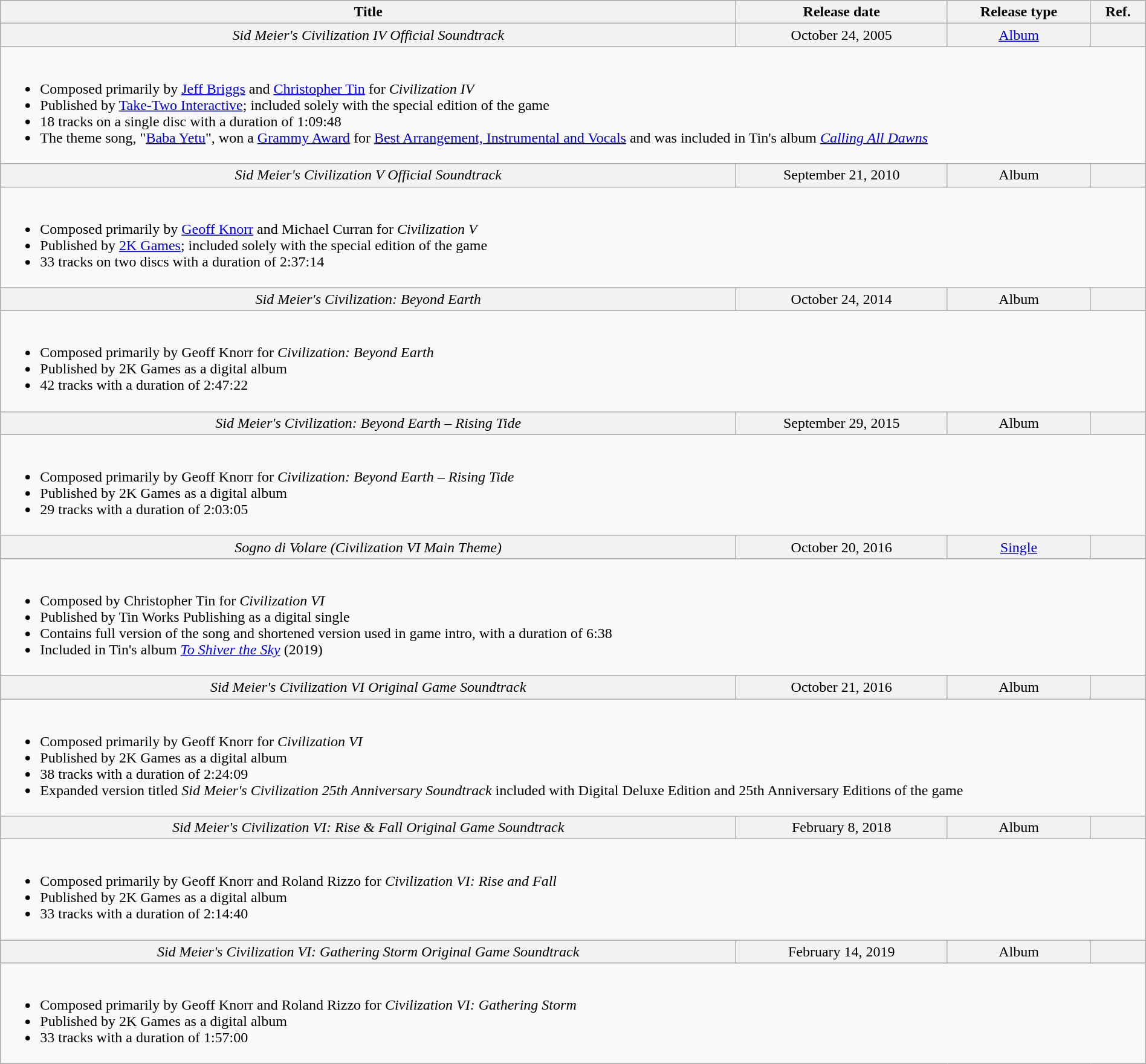<table class="wikitable" width="100%">
<tr>
<th scope="col">Title</th>
<th scope="col">Release date</th>
<th scope="col">Release type</th>
<th scope="col" class="unsortable">Ref.</th>
</tr>
<tr bgcolor="#F2F2F2" align="center">
<th scope="row" style="font-weight:normal;"><em>Sid Meier's Civilization IV Official Soundtrack</em></th>
<td>October 24, 2005</td>
<td><a href='#'>Album</a></td>
<td></td>
</tr>
<tr>
<td colspan="4"><br><ul><li>Composed primarily by <a href='#'>Jeff Briggs</a> and <a href='#'>Christopher Tin</a> for <em>Civilization IV</em></li><li>Published by <a href='#'>Take-Two Interactive</a>; included solely with the special edition of the game</li><li>18 tracks on a single disc with a duration of 1:09:48</li><li>The theme song, "<a href='#'>Baba Yetu</a>", won a <a href='#'>Grammy Award</a> for <a href='#'>Best Arrangement, Instrumental and Vocals</a> and was included in Tin's album <em><a href='#'>Calling All Dawns</a></em></li></ul></td>
</tr>
<tr bgcolor="#F2F2F2" align="center">
<th scope="row" style="font-weight:normal;"><em>Sid Meier's Civilization V Official Soundtrack</em></th>
<td>September 21, 2010</td>
<td>Album</td>
<td></td>
</tr>
<tr>
<td colspan="4"><br><ul><li>Composed primarily by <a href='#'>Geoff Knorr</a> and Michael Curran for <em>Civilization V</em></li><li>Published by <a href='#'>2K Games</a>; included solely with the special edition of the game</li><li>33 tracks on two discs with a duration of 2:37:14</li></ul></td>
</tr>
<tr bgcolor="#F2F2F2" align="center">
<th scope="row" style="font-weight:normal;"><em>Sid Meier's Civilization: Beyond Earth</em></th>
<td>October 24, 2014</td>
<td>Album</td>
<td></td>
</tr>
<tr>
<td colspan="4"><br><ul><li>Composed primarily by Geoff Knorr for <em>Civilization: Beyond Earth</em></li><li>Published by 2K Games as a digital album</li><li>42 tracks with a duration of 2:47:22</li></ul></td>
</tr>
<tr bgcolor="#F2F2F2" align="center">
<th scope="row" style="font-weight:normal;"><em>Sid Meier's Civilization: Beyond Earth – Rising Tide</em></th>
<td>September 29, 2015</td>
<td>Album</td>
<td></td>
</tr>
<tr>
<td colspan="4"><br><ul><li>Composed primarily by Geoff Knorr for <em>Civilization: Beyond Earth – Rising Tide</em></li><li>Published by 2K Games as a digital album</li><li>29 tracks with a duration of 2:03:05</li></ul></td>
</tr>
<tr bgcolor="#F2F2F2" align="center">
<th scope="row" style="font-weight:normal;"><em>Sogno di Volare (Civilization VI Main Theme)</em></th>
<td>October 20, 2016</td>
<td><a href='#'>Single</a></td>
<td></td>
</tr>
<tr>
<td colspan="4"><br><ul><li>Composed by Christopher Tin for <em>Civilization VI</em></li><li>Published by Tin Works Publishing as a digital single</li><li>Contains full version of the song and shortened version used in game intro, with a duration of 6:38</li><li>Included in Tin's album <em><a href='#'>To Shiver the Sky</a></em> (2019)</li></ul></td>
</tr>
<tr bgcolor="#F2F2F2" align="center">
<th scope="row" style="font-weight:normal;"><em>Sid Meier's Civilization VI Original Game Soundtrack</em></th>
<td>October 21, 2016</td>
<td>Album</td>
<td></td>
</tr>
<tr>
<td colspan="4"><br><ul><li>Composed primarily by Geoff Knorr for <em>Civilization VI</em></li><li>Published by 2K Games as a digital album</li><li>38 tracks with a duration of 2:24:09</li><li>Expanded version titled <em>Sid Meier's Civilization 25th Anniversary Soundtrack</em> included with Digital Deluxe Edition and 25th Anniversary Editions of the game </li></ul></td>
</tr>
<tr bgcolor="#F2F2F2" align="center">
<th scope="row" style="font-weight:normal;"><em>Sid Meier's Civilization VI: Rise & Fall Original Game Soundtrack</em></th>
<td>February 8, 2018</td>
<td>Album</td>
<td></td>
</tr>
<tr>
<td colspan="4"><br><ul><li>Composed primarily by Geoff Knorr and Roland Rizzo for <em>Civilization VI: Rise and Fall</em></li><li>Published by 2K Games as a digital album</li><li>33 tracks with a duration of 2:14:40</li></ul></td>
</tr>
<tr bgcolor="#F2F2F2" align="center">
<th scope="row" style="font-weight:normal;"><em>Sid Meier's Civilization VI: Gathering Storm Original Game Soundtrack</em></th>
<td>February 14, 2019</td>
<td>Album</td>
<td></td>
</tr>
<tr>
<td colspan="4"><br><ul><li>Composed primarily by Geoff Knorr and Roland Rizzo for <em>Civilization VI: Gathering Storm</em></li><li>Published by 2K Games as a digital album</li><li>33 tracks with a duration of 1:57:00</li></ul></td>
</tr>
</table>
